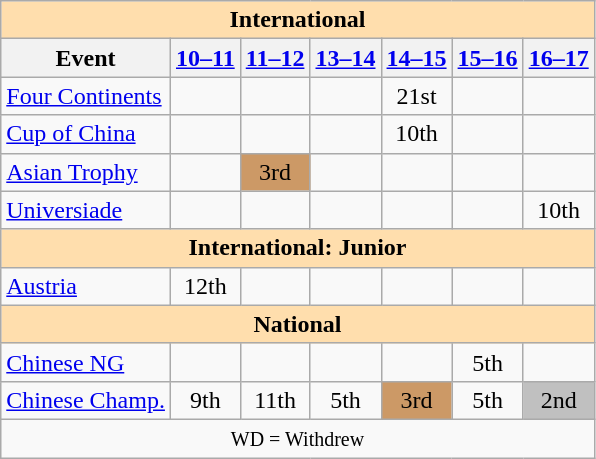<table class="wikitable" style="text-align:center">
<tr>
<th style="background-color: #ffdead; " colspan=7 align=center>International</th>
</tr>
<tr>
<th>Event</th>
<th><a href='#'>10–11</a></th>
<th><a href='#'>11–12</a></th>
<th><a href='#'>13–14</a></th>
<th><a href='#'>14–15</a></th>
<th><a href='#'>15–16</a></th>
<th><a href='#'>16–17</a></th>
</tr>
<tr>
<td align=left><a href='#'>Four Continents</a></td>
<td></td>
<td></td>
<td></td>
<td>21st</td>
<td></td>
<td></td>
</tr>
<tr>
<td align=left> <a href='#'>Cup of China</a></td>
<td></td>
<td></td>
<td></td>
<td>10th</td>
<td></td>
<td></td>
</tr>
<tr>
<td align=left><a href='#'>Asian Trophy</a></td>
<td></td>
<td bgcolor=cc9966>3rd</td>
<td></td>
<td></td>
<td></td>
<td></td>
</tr>
<tr>
<td align=left><a href='#'>Universiade</a></td>
<td></td>
<td></td>
<td></td>
<td></td>
<td></td>
<td>10th</td>
</tr>
<tr>
<th style="background-color: #ffdead; " colspan=7 align=center>International: Junior</th>
</tr>
<tr>
<td align=left> <a href='#'>Austria</a></td>
<td>12th</td>
<td></td>
<td></td>
<td></td>
<td></td>
<td></td>
</tr>
<tr>
<th style="background-color: #ffdead; " colspan=7 align=center>National</th>
</tr>
<tr>
<td align=left><a href='#'>Chinese NG</a></td>
<td></td>
<td></td>
<td></td>
<td></td>
<td>5th</td>
<td></td>
</tr>
<tr>
<td align=left><a href='#'>Chinese Champ.</a></td>
<td>9th</td>
<td>11th</td>
<td>5th</td>
<td bgcolor=cc9966>3rd</td>
<td>5th</td>
<td bgcolor=silver>2nd</td>
</tr>
<tr>
<td colspan=7 align=center><small> WD = Withdrew </small></td>
</tr>
</table>
